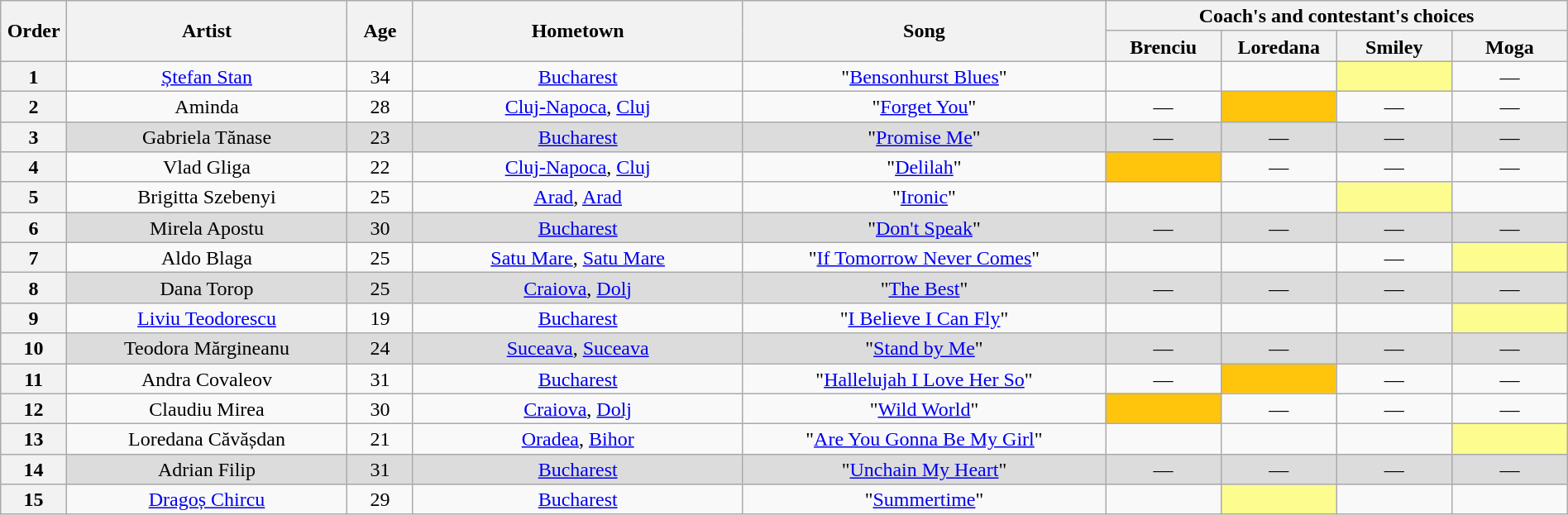<table class="wikitable" style="text-align:center; line-height:17px; width:100%;">
<tr>
<th scope="col" rowspan="2" style="width:04%;">Order</th>
<th scope="col" rowspan="2" style="width:17%;">Artist</th>
<th scope="col" rowspan="2" style="width:04%;">Age</th>
<th scope="col" rowspan="2" style="width:20%;">Hometown</th>
<th scope="col" rowspan="2" style="width:22%;">Song</th>
<th scope="col" colspan="4" style="width:24%;">Coach's and contestant's choices</th>
</tr>
<tr>
<th style="width:07%;">Brenciu</th>
<th style="width:07%;">Loredana</th>
<th style="width:07%;">Smiley</th>
<th style="width:07%;">Moga</th>
</tr>
<tr>
<th>1</th>
<td><a href='#'>Ștefan Stan</a></td>
<td>34</td>
<td><a href='#'>Bucharest</a></td>
<td>"<a href='#'>Bensonhurst Blues</a>"</td>
<td><strong></strong></td>
<td><strong></strong></td>
<td style="background:#fdfc8f;"><strong></strong></td>
<td>—</td>
</tr>
<tr>
<th>2</th>
<td>Aminda</td>
<td>28</td>
<td><a href='#'>Cluj-Napoca</a>, <a href='#'>Cluj</a></td>
<td>"<a href='#'>Forget You</a>"</td>
<td>—</td>
<td style="background:#ffc40c;"><strong></strong></td>
<td>—</td>
<td>—</td>
</tr>
<tr style="background:#dcdcdc;">
<th>3</th>
<td>Gabriela Tănase</td>
<td>23</td>
<td><a href='#'>Bucharest</a></td>
<td>"<a href='#'>Promise Me</a>"</td>
<td>—</td>
<td>—</td>
<td>—</td>
<td>—</td>
</tr>
<tr>
<th>4</th>
<td>Vlad Gliga</td>
<td>22</td>
<td><a href='#'>Cluj-Napoca</a>, <a href='#'>Cluj</a></td>
<td>"<a href='#'>Delilah</a>"</td>
<td style="background:#ffc40c;"><strong></strong></td>
<td>—</td>
<td>—</td>
<td>—</td>
</tr>
<tr>
<th>5</th>
<td>Brigitta Szebenyi</td>
<td>25</td>
<td><a href='#'>Arad</a>, <a href='#'>Arad</a></td>
<td>"<a href='#'>Ironic</a>"</td>
<td><strong></strong></td>
<td><strong></strong></td>
<td style="background:#fdfc8f;"><strong></strong></td>
<td><strong></strong></td>
</tr>
<tr style="background:#dcdcdc;">
<th>6</th>
<td>Mirela Apostu</td>
<td>30</td>
<td><a href='#'>Bucharest</a></td>
<td>"<a href='#'>Don't Speak</a>"</td>
<td>—</td>
<td>—</td>
<td>—</td>
<td>—</td>
</tr>
<tr>
<th>7</th>
<td>Aldo Blaga</td>
<td>25</td>
<td><a href='#'>Satu Mare</a>, <a href='#'>Satu Mare</a></td>
<td>"<a href='#'>If Tomorrow Never Comes</a>"</td>
<td><strong></strong></td>
<td><strong></strong></td>
<td>—</td>
<td style="background:#fdfc8f;"><strong></strong></td>
</tr>
<tr style="background:#dcdcdc;">
<th>8</th>
<td>Dana Torop</td>
<td>25</td>
<td><a href='#'>Craiova</a>, <a href='#'>Dolj</a></td>
<td>"<a href='#'>The Best</a>"</td>
<td>—</td>
<td>—</td>
<td>—</td>
<td>—</td>
</tr>
<tr>
<th>9</th>
<td><a href='#'>Liviu Teodorescu</a></td>
<td>19</td>
<td><a href='#'>Bucharest</a></td>
<td>"<a href='#'>I Believe I Can Fly</a>"</td>
<td><strong></strong></td>
<td><strong></strong></td>
<td><strong></strong></td>
<td style="background:#fdfc8f;"><strong></strong></td>
</tr>
<tr style="background:#dcdcdc;">
<th>10</th>
<td>Teodora Mărgineanu</td>
<td>24</td>
<td><a href='#'>Suceava</a>, <a href='#'>Suceava</a></td>
<td>"<a href='#'>Stand by Me</a>"</td>
<td>—</td>
<td>—</td>
<td>—</td>
<td>—</td>
</tr>
<tr>
<th>11</th>
<td>Andra Covaleov</td>
<td>31</td>
<td><a href='#'>Bucharest</a></td>
<td>"<a href='#'>Hallelujah I Love Her So</a>"</td>
<td>—</td>
<td style="background:#ffc40c;"><strong></strong></td>
<td>—</td>
<td>—</td>
</tr>
<tr>
<th>12</th>
<td>Claudiu Mirea</td>
<td>30</td>
<td><a href='#'>Craiova</a>, <a href='#'>Dolj</a></td>
<td>"<a href='#'>Wild World</a>"</td>
<td style="background:#ffc40c;"><strong></strong></td>
<td>—</td>
<td>—</td>
<td>—</td>
</tr>
<tr>
<th>13</th>
<td>Loredana Căvășdan</td>
<td>21</td>
<td><a href='#'>Oradea</a>, <a href='#'>Bihor</a></td>
<td>"<a href='#'>Are You Gonna Be My Girl</a>"</td>
<td><strong></strong></td>
<td><strong></strong></td>
<td><strong></strong></td>
<td style="background:#fdfc8f;"><strong></strong></td>
</tr>
<tr style="background:#dcdcdc;">
<th>14</th>
<td>Adrian Filip</td>
<td>31</td>
<td><a href='#'>Bucharest</a></td>
<td>"<a href='#'>Unchain My Heart</a>"</td>
<td>—</td>
<td>—</td>
<td>—</td>
<td>—</td>
</tr>
<tr>
<th>15</th>
<td><a href='#'>Dragoș Chircu</a></td>
<td>29</td>
<td><a href='#'>Bucharest</a></td>
<td>"<a href='#'>Summertime</a>"</td>
<td><strong></strong></td>
<td style="background:#fdfc8f;"><strong></strong></td>
<td><strong></strong></td>
<td><strong></strong></td>
</tr>
</table>
